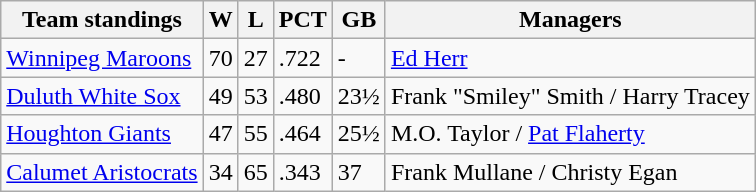<table class="wikitable">
<tr>
<th>Team standings</th>
<th>W</th>
<th>L</th>
<th>PCT</th>
<th>GB</th>
<th>Managers</th>
</tr>
<tr>
<td><a href='#'>Winnipeg Maroons</a></td>
<td>70</td>
<td>27</td>
<td>.722</td>
<td>-</td>
<td><a href='#'>Ed Herr</a></td>
</tr>
<tr>
<td><a href='#'>Duluth White Sox</a></td>
<td>49</td>
<td>53</td>
<td>.480</td>
<td>23½</td>
<td>Frank "Smiley" Smith / Harry Tracey</td>
</tr>
<tr>
<td><a href='#'>Houghton Giants</a></td>
<td>47</td>
<td>55</td>
<td>.464</td>
<td>25½</td>
<td>M.O. Taylor / <a href='#'>Pat Flaherty</a></td>
</tr>
<tr>
<td><a href='#'>Calumet Aristocrats</a></td>
<td>34</td>
<td>65</td>
<td>.343</td>
<td>37</td>
<td>Frank Mullane / Christy Egan</td>
</tr>
</table>
